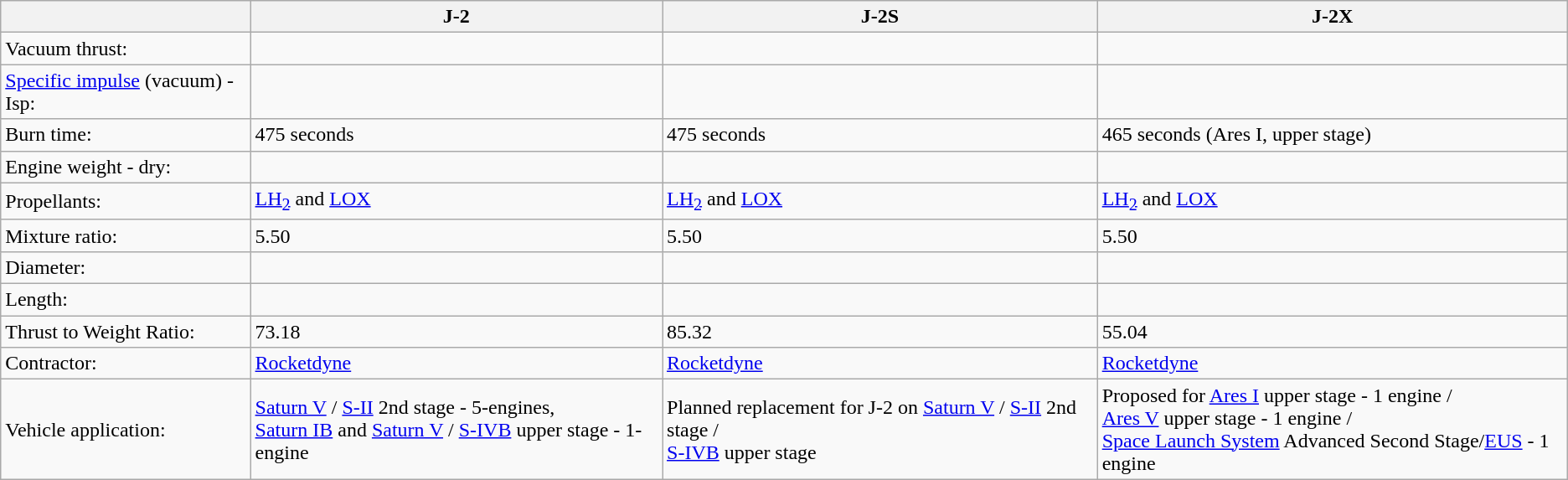<table class="sortable wikitable">
<tr>
<th></th>
<th>J-2</th>
<th>J-2S</th>
<th>J-2X</th>
</tr>
<tr>
<td>Vacuum thrust:</td>
<td></td>
<td></td>
<td></td>
</tr>
<tr>
<td><a href='#'>Specific impulse</a> (vacuum) -Isp:</td>
<td></td>
<td></td>
<td></td>
</tr>
<tr>
<td>Burn time:</td>
<td>475 seconds</td>
<td>475 seconds</td>
<td>465 seconds (Ares I, upper stage)</td>
</tr>
<tr>
<td>Engine weight - dry:</td>
<td></td>
<td></td>
<td></td>
</tr>
<tr>
<td>Propellants:</td>
<td><a href='#'>LH<sub>2</sub></a> and <a href='#'>LOX</a></td>
<td><a href='#'>LH<sub>2</sub></a> and <a href='#'>LOX</a></td>
<td><a href='#'>LH<sub>2</sub></a> and <a href='#'>LOX</a></td>
</tr>
<tr>
<td>Mixture ratio:</td>
<td>5.50</td>
<td>5.50</td>
<td>5.50</td>
</tr>
<tr>
<td>Diameter:</td>
<td></td>
<td></td>
<td></td>
</tr>
<tr>
<td>Length:</td>
<td></td>
<td></td>
<td></td>
</tr>
<tr>
<td>Thrust to Weight Ratio:</td>
<td>73.18</td>
<td>85.32</td>
<td>55.04</td>
</tr>
<tr>
<td>Contractor:</td>
<td><a href='#'>Rocketdyne</a></td>
<td><a href='#'>Rocketdyne</a></td>
<td><a href='#'>Rocketdyne</a></td>
</tr>
<tr>
<td>Vehicle application:</td>
<td><a href='#'>Saturn V</a> / <a href='#'>S-II</a> 2nd stage - 5-engines,<br> <a href='#'>Saturn IB</a> and <a href='#'>Saturn V</a> / <a href='#'>S-IVB</a> upper stage - 1-engine</td>
<td>Planned replacement for J-2 on <a href='#'>Saturn V</a> / <a href='#'>S-II</a> 2nd stage /<br> <a href='#'>S-IVB</a> upper stage</td>
<td>Proposed for <a href='#'>Ares I</a> upper stage - 1 engine /<br> <a href='#'>Ares V</a> upper stage - 1 engine /<br> <a href='#'>Space Launch System</a> Advanced Second Stage/<a href='#'>EUS</a> - 1 engine</td>
</tr>
</table>
